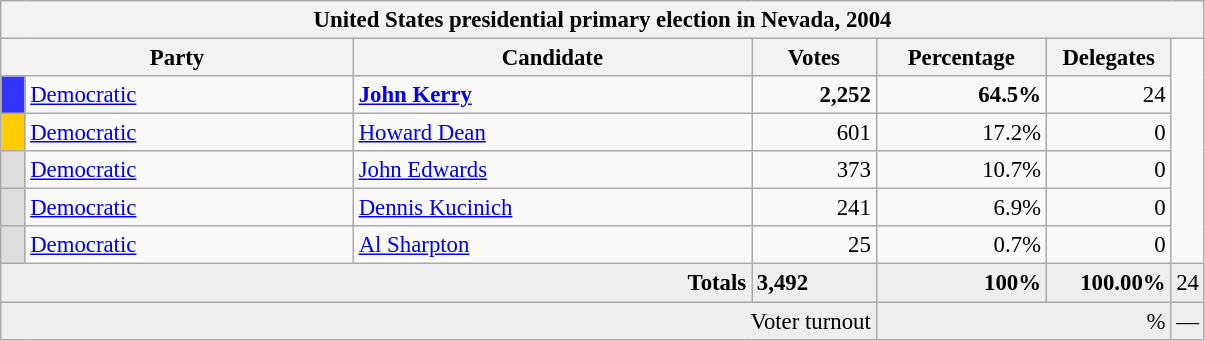<table class="wikitable" style="font-size:95%;">
<tr>
<th colspan="7">United States presidential primary election in Nevada, 2004</th>
</tr>
<tr>
<th colspan="2" style="width: 15em">Party</th>
<th style="width: 17em">Candidate</th>
<th style="width: 5em">Votes</th>
<th style="width: 7em">Percentage</th>
<th style="width: 5em">Delegates</th>
</tr>
<tr>
<th style="background:#33f; width:3px;"></th>
<td style="width: 130px"><a href='#'>Democratic</a></td>
<td><strong><a href='#'>John Kerry</a></strong></td>
<td style="text-align:right;"><strong>2,252</strong></td>
<td style="text-align:right;"><strong>64.5%</strong></td>
<td style="text-align:right;">24</td>
</tr>
<tr>
<th style="background:#fc0; width:3px;"></th>
<td style="width: 130px"><a href='#'>Democratic</a></td>
<td><a href='#'>Howard Dean</a></td>
<td style="text-align:right;">601</td>
<td style="text-align:right;">17.2%</td>
<td style="text-align:right;">0</td>
</tr>
<tr>
<th style="background:#ddd; width:3px;"></th>
<td style="width: 130px"><a href='#'>Democratic</a></td>
<td><a href='#'>John Edwards</a></td>
<td style="text-align:right;">373</td>
<td style="text-align:right;">10.7%</td>
<td style="text-align:right;">0</td>
</tr>
<tr>
<th style="background:#ddd; width:3px;"></th>
<td style="width: 130px"><a href='#'>Democratic</a></td>
<td><a href='#'>Dennis Kucinich</a></td>
<td style="text-align:right;">241</td>
<td style="text-align:right;">6.9%</td>
<td style="text-align:right;">0</td>
</tr>
<tr>
<th style="background:#ddd; width:3px;"></th>
<td style="width: 130px"><a href='#'>Democratic</a></td>
<td><a href='#'>Al Sharpton</a></td>
<td style="text-align:right;">25</td>
<td style="text-align:right;">0.7%</td>
<td style="text-align:right;">0</td>
</tr>
<tr style="background:#eee;">
<td colspan="3" style="text-align:right;"><strong>Totals</strong></td>
<td><strong>3,492</strong></td>
<td style="text-align:right;"><strong>100%</strong></td>
<td style="text-align:right;"><strong>100.00%</strong></td>
<td style="text-align:right;">24</td>
</tr>
<tr style="background:#eee; text-align:right;">
<td colspan="4">Voter turnout</td>
<td colspan="2">%</td>
<td>—</td>
</tr>
</table>
